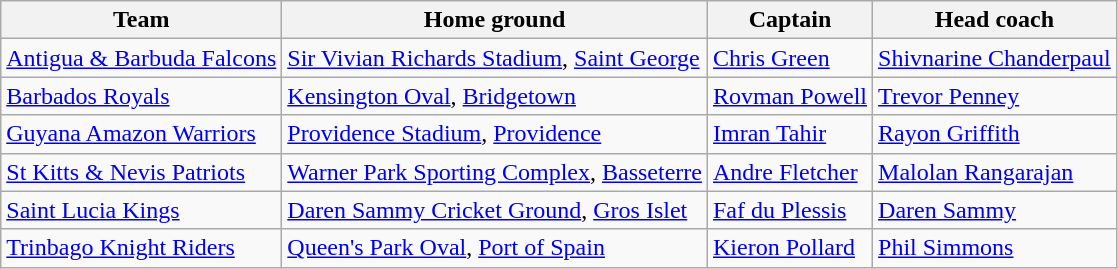<table class="wikitable">
<tr>
<th>Team</th>
<th>Home ground</th>
<th>Captain</th>
<th>Head coach</th>
</tr>
<tr>
<td><a href='#'>Antigua & Barbuda Falcons</a></td>
<td><a href='#'>Sir Vivian Richards Stadium</a>, <a href='#'>Saint George</a></td>
<td><a href='#'>Chris Green</a></td>
<td><a href='#'>Shivnarine Chanderpaul</a></td>
</tr>
<tr>
<td><a href='#'>Barbados Royals</a></td>
<td><a href='#'>Kensington Oval</a>, <a href='#'>Bridgetown</a></td>
<td><a href='#'>Rovman Powell</a></td>
<td><a href='#'>Trevor Penney</a></td>
</tr>
<tr>
<td><a href='#'>Guyana Amazon Warriors</a></td>
<td><a href='#'>Providence Stadium</a>, <a href='#'>Providence</a></td>
<td><a href='#'>Imran Tahir</a></td>
<td><a href='#'>Rayon Griffith</a></td>
</tr>
<tr>
<td><a href='#'>St Kitts & Nevis Patriots</a></td>
<td><a href='#'>Warner Park Sporting Complex</a>, <a href='#'>Basseterre</a></td>
<td><a href='#'>Andre Fletcher</a></td>
<td><a href='#'>Malolan Rangarajan</a></td>
</tr>
<tr>
<td><a href='#'>Saint Lucia Kings</a></td>
<td><a href='#'>Daren Sammy Cricket Ground</a>, <a href='#'>Gros Islet</a></td>
<td><a href='#'>Faf du Plessis</a></td>
<td><a href='#'>Daren Sammy</a></td>
</tr>
<tr>
<td><a href='#'>Trinbago Knight Riders</a></td>
<td><a href='#'>Queen's Park Oval</a>, <a href='#'>Port of Spain</a></td>
<td><a href='#'>Kieron Pollard</a></td>
<td><a href='#'>Phil Simmons</a></td>
</tr>
</table>
